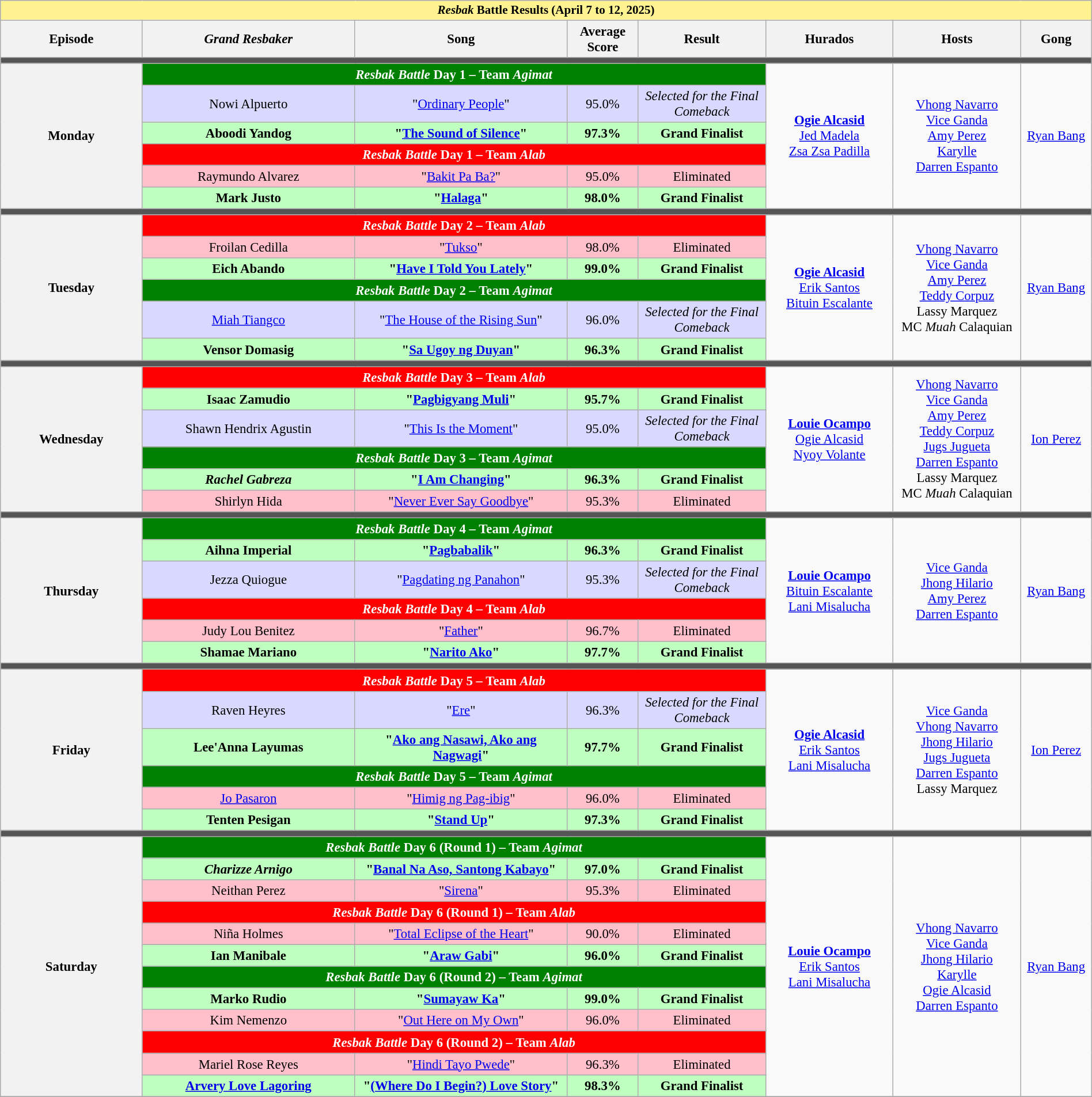<table class="wikitable mw-collapsible mw-collapsed" style="text-align:center; width:100%; font-size:95%;">
<tr>
<th colspan="8" style="background-color:#fff291;font-size:14px"><em>Resbak</em> Battle Results (April 7 to 12, 2025)</th>
</tr>
<tr>
<th width="10%">Episode</th>
<th width="15%"><em>Grand Resbaker</em></th>
<th width="15%">Song</th>
<th width="5%">Average Score</th>
<th width="09%">Result</th>
<th width="09%">Hurados</th>
<th width="09%">Hosts</th>
<th width="05%">Gong</th>
</tr>
<tr>
<td colspan="8" style="background:#555;"></td>
</tr>
<tr>
<th rowspan="6">Monday<br></th>
<th colspan="4" style="background:green; color:white"><em>Resbak Battle</em> Day 1 – Team <em>Agimat</em></th>
<td rowspan="6"><strong><a href='#'>Ogie Alcasid</a></strong><br><a href='#'>Jed Madela</a><br><a href='#'>Zsa Zsa Padilla</a></td>
<td rowspan="6"><a href='#'>Vhong Navarro</a><br><a href='#'>Vice Ganda</a><br><a href='#'>Amy Perez</a><br><a href='#'>Karylle</a><br><a href='#'>Darren Espanto</a></td>
<td rowspan="6"><a href='#'>Ryan Bang</a></td>
</tr>
<tr style="background:#d9d9ff;">
<td>Nowi Alpuerto</td>
<td>"<a href='#'>Ordinary People</a>"</td>
<td>95.0%</td>
<td><em>Selected for the Final Comeback</em></td>
</tr>
<tr style="background:#BFFFC0;">
<td><strong>Aboodi Yandog</strong></td>
<td><strong>"<a href='#'>The Sound of Silence</a>"</strong></td>
<td><strong>97.3%</strong></td>
<td><strong>Grand Finalist</strong></td>
</tr>
<tr>
<th colspan="4" style="background:red; color:white"><em>Resbak Battle</em> Day 1 – Team <em>Alab</em></th>
</tr>
<tr style="background:pink;">
<td>Raymundo Alvarez</td>
<td>"<a href='#'>Bakit Pa Ba?</a>"</td>
<td>95.0%</td>
<td>Eliminated</td>
</tr>
<tr style="background:#BFFFC0;">
<td><strong>Mark Justo</strong></td>
<td><strong>"<a href='#'>Halaga</a>"</strong></td>
<td><strong>98.0%</strong></td>
<td><strong>Grand Finalist</strong></td>
</tr>
<tr>
<td colspan="8" style="background:#555;"></td>
</tr>
<tr>
<th rowspan="6">Tuesday<br></th>
<th colspan="4" style="background:red; color:white"><em>Resbak Battle</em> Day 2 – Team <em>Alab</em></th>
<td rowspan="6"><strong><a href='#'>Ogie Alcasid</a></strong><br><a href='#'>Erik Santos</a><br><a href='#'>Bituin Escalante</a></td>
<td rowspan="6"><a href='#'>Vhong Navarro</a><br><a href='#'>Vice Ganda</a><br><a href='#'>Amy Perez</a><br><a href='#'>Teddy Corpuz</a><br>Lassy Marquez<br>MC <em>Muah</em> Calaquian</td>
<td rowspan="6"><a href='#'>Ryan Bang</a></td>
</tr>
<tr style="background:pink;">
<td>Froilan Cedilla</td>
<td>"<a href='#'>Tukso</a>"</td>
<td>98.0%</td>
<td>Eliminated</td>
</tr>
<tr style="background:#BFFFC0;">
<td><strong>Eich Abando</strong></td>
<td><strong>"<a href='#'>Have I Told You Lately</a>"</strong></td>
<td><strong>99.0%</strong></td>
<td><strong>Grand Finalist</strong></td>
</tr>
<tr>
<th colspan="4" style="background:green; color:white"><em>Resbak Battle</em> Day 2 – Team <em>Agimat</em></th>
</tr>
<tr style="background:#d9d9ff;">
<td><a href='#'>Miah Tiangco</a></td>
<td>"<a href='#'>The House of the Rising Sun</a>"</td>
<td>96.0%</td>
<td><em>Selected for the Final Comeback</em></td>
</tr>
<tr style="background:#BFFFC0;">
<td><strong>Vensor Domasig</strong></td>
<td><strong>"<a href='#'>Sa Ugoy ng Duyan</a>"</strong></td>
<td><strong>96.3%</strong></td>
<td><strong>Grand Finalist</strong></td>
</tr>
<tr>
<td colspan="8" style="background:#555;"></td>
</tr>
<tr>
<th rowspan="6">Wednesday<br></th>
<th colspan="4" style="background:red; color:white"><em>Resbak Battle</em> Day 3 – Team <em>Alab</em></th>
<td rowspan="6"><strong><a href='#'>Louie Ocampo</a></strong><br><a href='#'>Ogie Alcasid</a><br><a href='#'>Nyoy Volante</a></td>
<td rowspan="6"><a href='#'>Vhong Navarro</a><br><a href='#'>Vice Ganda</a><br><a href='#'>Amy Perez</a><br><a href='#'>Teddy Corpuz</a><br><a href='#'>Jugs Jugueta</a><br><a href='#'>Darren Espanto</a><br>Lassy Marquez<br>MC <em>Muah</em> Calaquian</td>
<td rowspan="6"><a href='#'>Ion Perez</a></td>
</tr>
<tr style="background:#BFFFC0;">
<td><strong>Isaac Zamudio</strong></td>
<td><strong>"<a href='#'>Pagbigyang Muli</a>"</strong></td>
<td><strong>95.7%</strong></td>
<td><strong>Grand Finalist</strong></td>
</tr>
<tr style="background:#d9d9ff;">
<td>Shawn Hendrix Agustin</td>
<td>"<a href='#'>This Is the Moment</a>"</td>
<td>95.0%</td>
<td><em>Selected for the Final Comeback</em></td>
</tr>
<tr>
<th colspan="4" style="background:green; color:white"><em>Resbak Battle</em> Day 3 – Team <em>Agimat</em></th>
</tr>
<tr style="background:#BFFFC0;">
<td><strong><em>Rachel Gabreza</em></strong></td>
<td><strong>"<a href='#'>I Am Changing</a>"</strong></td>
<td><strong>96.3%</strong></td>
<td><strong>Grand Finalist</strong></td>
</tr>
<tr style="background:pink;">
<td>Shirlyn Hida</td>
<td>"<a href='#'>Never Ever Say Goodbye</a>"</td>
<td>95.3%</td>
<td>Eliminated</td>
</tr>
<tr>
<td colspan="8" style="background:#555;"></td>
</tr>
<tr>
<th rowspan="6">Thursday<br></th>
<th colspan="4" style="background:green; color:white"><em>Resbak Battle</em> Day 4 – Team <em>Agimat</em></th>
<td rowspan="6"><strong><a href='#'>Louie Ocampo</a></strong><br><a href='#'>Bituin Escalante</a><br><a href='#'>Lani Misalucha</a></td>
<td rowspan="6"><a href='#'>Vice Ganda</a><br><a href='#'>Jhong Hilario</a><br><a href='#'>Amy Perez</a><br><a href='#'>Darren Espanto</a></td>
<td rowspan="6"><a href='#'>Ryan Bang</a></td>
</tr>
<tr style="background:#BFFFC0;">
<td><strong>Aihna Imperial</strong></td>
<td><strong>"<a href='#'>Pagbabalik</a>"</strong></td>
<td><strong>96.3%</strong></td>
<td><strong>Grand Finalist</strong></td>
</tr>
<tr style="background:#d9d9ff;">
<td>Jezza Quiogue</td>
<td>"<a href='#'>Pagdating ng Panahon</a>"</td>
<td>95.3%</td>
<td><em>Selected for the Final Comeback</em></td>
</tr>
<tr>
<th colspan="4" style="background:red; color:white"><em>Resbak Battle</em> Day 4 – Team <em>Alab</em></th>
</tr>
<tr style="background:pink;">
<td>Judy Lou Benitez</td>
<td>"<a href='#'>Father</a>"</td>
<td>96.7%</td>
<td>Eliminated</td>
</tr>
<tr style="background:#BFFFC0;">
<td><strong>Shamae Mariano</strong></td>
<td><strong>"<a href='#'>Narito Ako</a>"</strong></td>
<td><strong>97.7%</strong></td>
<td><strong>Grand Finalist</strong></td>
</tr>
<tr>
<td colspan="8" style="background:#555;"></td>
</tr>
<tr>
<th rowspan="6">Friday<br></th>
<th colspan="4" style="background:red; color:white"><em>Resbak Battle</em> Day 5 – Team <em>Alab</em></th>
<td rowspan="6"><strong><a href='#'>Ogie Alcasid</a></strong><br><a href='#'>Erik Santos</a><br><a href='#'>Lani Misalucha</a></td>
<td rowspan="6"><a href='#'>Vice Ganda</a><br><a href='#'>Vhong Navarro</a><br><a href='#'>Jhong Hilario</a><br><a href='#'>Jugs Jugueta</a><br><a href='#'>Darren Espanto</a><br>Lassy Marquez</td>
<td rowspan="6"><a href='#'>Ion Perez</a></td>
</tr>
<tr style="background:#d9d9ff;">
<td>Raven Heyres</td>
<td>"<a href='#'>Ere</a>"</td>
<td>96.3%</td>
<td><em>Selected for the Final Comeback</em></td>
</tr>
<tr style="background:#BFFFC0;">
<td><strong>Lee'Anna Layumas</strong></td>
<td><strong>"<a href='#'>Ako ang Nasawi, Ako ang Nagwagi</a>"</strong></td>
<td><strong>97.7%</strong></td>
<td><strong>Grand Finalist</strong></td>
</tr>
<tr>
<th colspan="4" style="background:green; color:white"><em>Resbak Battle</em> Day 5 – Team <em>Agimat</em></th>
</tr>
<tr style="background:pink;">
<td><a href='#'>Jo Pasaron</a></td>
<td>"<a href='#'>Himig ng Pag-ibig</a>"</td>
<td>96.0%</td>
<td>Eliminated</td>
</tr>
<tr style="background:#BFFFC0;">
<td><strong>Tenten Pesigan</strong></td>
<td><strong>"<a href='#'>Stand Up</a>"</strong></td>
<td><strong>97.3%</strong></td>
<td><strong>Grand Finalist</strong></td>
</tr>
<tr>
<td colspan="8" style="background:#555;"></td>
</tr>
<tr>
<th rowspan="12">Saturday<br></th>
<th colspan="4" style="background:green; color:white"><em>Resbak Battle</em> Day 6 (Round 1) – Team <em>Agimat</em></th>
<td rowspan="12"><strong><a href='#'>Louie Ocampo</a></strong><br><a href='#'>Erik Santos</a><br><a href='#'>Lani Misalucha</a></td>
<td rowspan="12"><a href='#'>Vhong Navarro</a><br><a href='#'>Vice Ganda</a><br><a href='#'>Jhong Hilario</a><br><a href='#'>Karylle</a><br><a href='#'>Ogie Alcasid</a><br><a href='#'>Darren Espanto</a></td>
<td rowspan="12"><a href='#'>Ryan Bang</a></td>
</tr>
<tr style="background:#BFFFC0;">
<td><strong><em>Charizze Arnigo</em></strong></td>
<td><strong>"<a href='#'>Banal Na Aso, Santong Kabayo</a>"</strong></td>
<td><strong>97.0%</strong></td>
<td><strong>Grand Finalist</strong></td>
</tr>
<tr style="background:pink;">
<td>Neithan Perez</td>
<td>"<a href='#'>Sirena</a>"</td>
<td>95.3%</td>
<td>Eliminated</td>
</tr>
<tr>
<th colspan="4" style="background:red; color:white"><em>Resbak Battle</em> Day 6 (Round 1) – Team <em>Alab</em></th>
</tr>
<tr style="background:pink;">
<td>Niña Holmes</td>
<td>"<a href='#'>Total Eclipse of the Heart</a>"</td>
<td>90.0%</td>
<td>Eliminated</td>
</tr>
<tr style="background:#BFFFC0;">
<td><strong>Ian Manibale</strong></td>
<td><strong>"<a href='#'>Araw Gabi</a>"</strong></td>
<td><strong>96.0%</strong></td>
<td><strong>Grand Finalist</strong></td>
</tr>
<tr>
<th colspan="4" style="background:green; color:white"><em>Resbak Battle</em> Day 6 (Round 2) – Team <em>Agimat</em></th>
</tr>
<tr style="background:#BFFFC0;">
<td><strong>Marko Rudio</strong></td>
<td><strong>"<a href='#'>Sumayaw Ka</a>"</strong></td>
<td><strong>99.0%</strong></td>
<td><strong>Grand Finalist</strong></td>
</tr>
<tr style="background:pink;">
<td>Kim Nemenzo</td>
<td>"<a href='#'>Out Here on My Own</a>"</td>
<td>96.0%</td>
<td>Eliminated</td>
</tr>
<tr>
<th colspan="4" style="background:red; color:white"><em>Resbak Battle</em> Day 6 (Round 2) – Team <em>Alab</em></th>
</tr>
<tr style="background:pink;">
<td>Mariel Rose Reyes</td>
<td>"<a href='#'>Hindi Tayo Pwede</a>"</td>
<td>96.3%</td>
<td>Eliminated</td>
</tr>
<tr style="background:#BFFFC0;">
<td><strong><a href='#'>Arvery Love Lagoring</a></strong></td>
<td><strong>"<a href='#'>(Where Do I Begin?) Love Story</a>"</strong></td>
<td><strong>98.3%</strong></td>
<td><strong>Grand Finalist</strong></td>
</tr>
<tr>
</tr>
</table>
